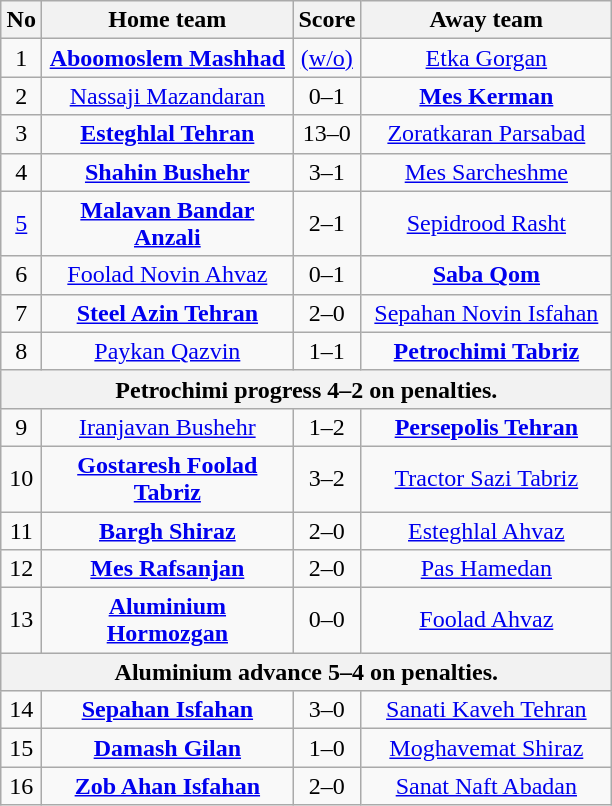<table class="wikitable sortable" style="text-align:center">
<tr>
<th width=20>No</th>
<th width=160>Home team</th>
<th width=27>Score</th>
<th width=160>Away team</th>
</tr>
<tr>
<td>1</td>
<td><strong><a href='#'>Aboomoslem Mashhad</a></strong></td>
<td><a href='#'>(w/o)</a></td>
<td><a href='#'>Etka Gorgan</a></td>
</tr>
<tr>
<td>2</td>
<td><a href='#'>Nassaji Mazandaran</a></td>
<td>0–1</td>
<td><strong><a href='#'>Mes Kerman</a></strong></td>
</tr>
<tr>
<td>3</td>
<td><strong><a href='#'>Esteghlal Tehran</a></strong></td>
<td>13–0</td>
<td><a href='#'>Zoratkaran Parsabad</a></td>
</tr>
<tr>
<td>4</td>
<td><strong><a href='#'>Shahin Bushehr</a></strong></td>
<td>3–1</td>
<td><a href='#'>Mes Sarcheshme</a></td>
</tr>
<tr>
<td><a href='#'>5</a></td>
<td><strong><a href='#'>Malavan Bandar Anzali</a></strong></td>
<td>2–1</td>
<td><a href='#'>Sepidrood Rasht</a></td>
</tr>
<tr>
<td>6</td>
<td><a href='#'>Foolad Novin Ahvaz</a></td>
<td>0–1</td>
<td><strong><a href='#'>Saba Qom</a></strong></td>
</tr>
<tr>
<td>7</td>
<td><strong><a href='#'>Steel Azin Tehran</a></strong></td>
<td>2–0</td>
<td><a href='#'>Sepahan Novin Isfahan</a></td>
</tr>
<tr>
<td>8</td>
<td><a href='#'>Paykan Qazvin</a></td>
<td>1–1</td>
<td><strong><a href='#'>Petrochimi Tabriz</a></strong></td>
</tr>
<tr>
<th colspan=4>Petrochimi progress 4–2 on penalties.</th>
</tr>
<tr>
<td>9</td>
<td><a href='#'>Iranjavan Bushehr</a></td>
<td>1–2</td>
<td><strong><a href='#'>Persepolis Tehran</a></strong></td>
</tr>
<tr>
<td>10</td>
<td><strong><a href='#'>Gostaresh Foolad Tabriz</a></strong></td>
<td>3–2</td>
<td><a href='#'>Tractor Sazi Tabriz</a></td>
</tr>
<tr>
<td>11</td>
<td><strong><a href='#'>Bargh Shiraz</a></strong></td>
<td>2–0</td>
<td><a href='#'>Esteghlal Ahvaz</a></td>
</tr>
<tr>
<td>12</td>
<td><strong><a href='#'>Mes Rafsanjan</a></strong></td>
<td>2–0</td>
<td><a href='#'>Pas Hamedan</a></td>
</tr>
<tr>
<td>13</td>
<td><strong><a href='#'>Aluminium Hormozgan</a></strong></td>
<td>0–0</td>
<td><a href='#'>Foolad Ahvaz</a></td>
</tr>
<tr>
<th colspan=4>Aluminium advance 5–4 on penalties.</th>
</tr>
<tr>
<td>14</td>
<td><strong><a href='#'>Sepahan Isfahan</a></strong></td>
<td>3–0</td>
<td><a href='#'>Sanati Kaveh Tehran</a></td>
</tr>
<tr>
<td>15</td>
<td><strong><a href='#'>Damash Gilan</a></strong></td>
<td>1–0</td>
<td><a href='#'>Moghavemat Shiraz</a></td>
</tr>
<tr>
<td>16</td>
<td><strong><a href='#'>Zob Ahan Isfahan</a></strong></td>
<td>2–0</td>
<td><a href='#'>Sanat Naft Abadan</a></td>
</tr>
</table>
